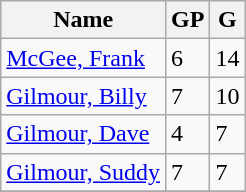<table class="wikitable">
<tr>
<th>Name</th>
<th>GP</th>
<th>G</th>
</tr>
<tr>
<td><a href='#'>McGee, Frank</a></td>
<td>6</td>
<td>14</td>
</tr>
<tr>
<td><a href='#'>Gilmour, Billy</a></td>
<td>7</td>
<td>10</td>
</tr>
<tr>
<td><a href='#'>Gilmour, Dave</a></td>
<td>4</td>
<td>7</td>
</tr>
<tr>
<td><a href='#'>Gilmour, Suddy</a></td>
<td>7</td>
<td>7</td>
</tr>
<tr>
</tr>
</table>
